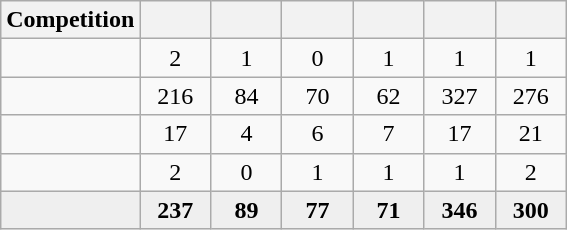<table class="wikitable sortable">
<tr>
<th width=>Competition</th>
<th width=40px></th>
<th width=40px></th>
<th width=40px></th>
<th width=40px></th>
<th width=40px></th>
<th width=40px></th>
</tr>
<tr align= center>
<td></td>
<td>2</td>
<td>1</td>
<td>0</td>
<td>1</td>
<td>1</td>
<td>1</td>
</tr>
<tr align= center>
<td></td>
<td>216</td>
<td>84</td>
<td>70</td>
<td>62</td>
<td>327</td>
<td>276</td>
</tr>
<tr align= center>
<td></td>
<td>17</td>
<td>4</td>
<td>6</td>
<td>7</td>
<td>17</td>
<td>21</td>
</tr>
<tr align= center>
<td></td>
<td>2</td>
<td>0</td>
<td>1</td>
<td>1</td>
<td>1</td>
<td>2</td>
</tr>
<tr align= center bgcolor=#efefef>
<td></td>
<td><strong>237</strong></td>
<td><strong>89</strong></td>
<td><strong>77</strong></td>
<td><strong>71</strong></td>
<td><strong>346</strong></td>
<td><strong>300</strong></td>
</tr>
</table>
